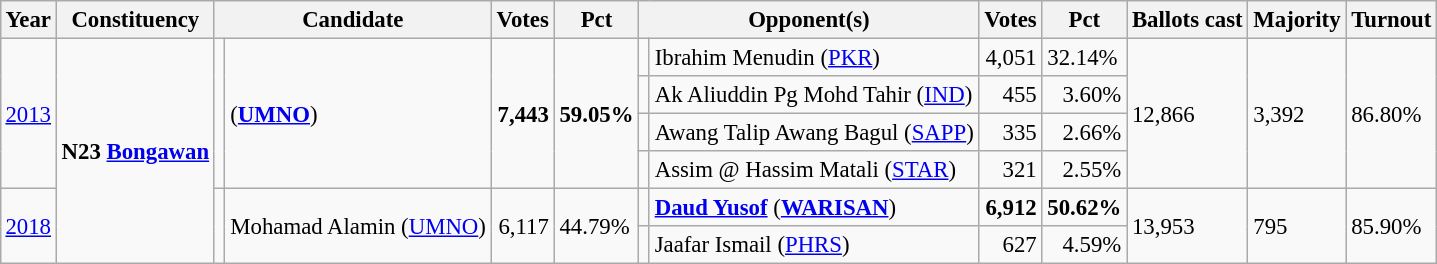<table class="wikitable" style="margin:0.5em ; font-size:95%">
<tr>
<th>Year</th>
<th>Constituency</th>
<th colspan=2>Candidate</th>
<th>Votes</th>
<th>Pct</th>
<th colspan=2>Opponent(s)</th>
<th>Votes</th>
<th>Pct</th>
<th>Ballots cast</th>
<th>Majority</th>
<th>Turnout</th>
</tr>
<tr>
<td rowspan=4><a href='#'>2013</a></td>
<td rowspan=6><strong>N23 <a href='#'>Bongawan</a></strong></td>
<td rowspan=4 ></td>
<td rowspan=4> (<a href='#'><strong>UMNO</strong></a>)</td>
<td rowspan=4 align="right"><strong>7,443</strong></td>
<td rowspan=4><strong>59.05%</strong></td>
<td></td>
<td>Ibrahim Menudin (<a href='#'>PKR</a>)</td>
<td align="right">4,051</td>
<td>32.14%</td>
<td rowspan=4>12,866</td>
<td rowspan=4>3,392</td>
<td rowspan=4>86.80%</td>
</tr>
<tr>
<td></td>
<td>Ak Aliuddin Pg Mohd Tahir (<a href='#'>IND</a>)</td>
<td align="right">455</td>
<td align="right">3.60%</td>
</tr>
<tr>
<td></td>
<td>Awang Talip Awang Bagul (<a href='#'>SAPP</a>)</td>
<td align="right">335</td>
<td align="right">2.66%</td>
</tr>
<tr>
<td></td>
<td>Assim @ Hassim Matali (<a href='#'>STAR</a>)</td>
<td align="right">321</td>
<td align="right">2.55%</td>
</tr>
<tr>
<td rowspan=2><a href='#'>2018</a></td>
<td rowspan=2 ></td>
<td rowspan=2>Mohamad Alamin (<a href='#'>UMNO</a>)</td>
<td rowspan=2 align="right">6,117</td>
<td rowspan=2>44.79%</td>
<td></td>
<td><strong><a href='#'>Daud Yusof</a></strong> (<a href='#'><strong>WARISAN</strong></a>)</td>
<td align="right"><strong>6,912</strong></td>
<td><strong>50.62%</strong></td>
<td rowspan=2>13,953</td>
<td rowspan=2>795</td>
<td rowspan=2>85.90%</td>
</tr>
<tr>
<td></td>
<td>Jaafar Ismail (<a href='#'>PHRS</a>)</td>
<td align="right">627</td>
<td align="right">4.59%</td>
</tr>
</table>
